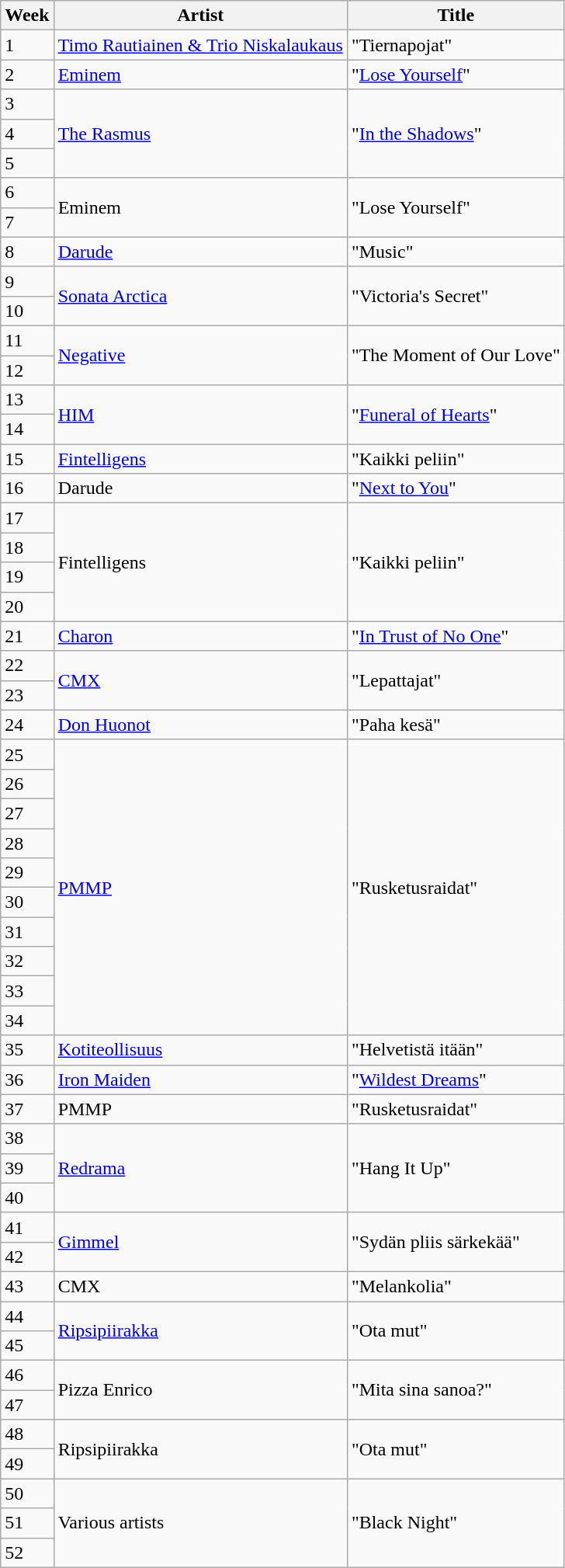<table class="wikitable" style="margin: 0 0 0 0;">
<tr>
<th>Week</th>
<th>Artist</th>
<th>Title</th>
</tr>
<tr>
<td>1</td>
<td><a href='#'>Timo Rautiainen & Trio Niskalaukaus</a></td>
<td>"Tiernapojat"</td>
</tr>
<tr>
<td>2</td>
<td><a href='#'>Eminem</a></td>
<td>"<a href='#'>Lose Yourself</a>"</td>
</tr>
<tr>
<td>3</td>
<td rowspan=3><a href='#'>The Rasmus</a></td>
<td rowspan=3>"<a href='#'>In the Shadows</a>"</td>
</tr>
<tr>
<td>4</td>
</tr>
<tr>
<td>5</td>
</tr>
<tr>
<td>6</td>
<td rowspan=2>Eminem</td>
<td rowspan=2>"Lose Yourself"</td>
</tr>
<tr>
<td>7</td>
</tr>
<tr>
<td>8</td>
<td><a href='#'>Darude</a></td>
<td>"Music"</td>
</tr>
<tr>
<td>9</td>
<td rowspan=2><a href='#'>Sonata Arctica</a></td>
<td rowspan=2>"Victoria's Secret"</td>
</tr>
<tr>
<td>10</td>
</tr>
<tr>
<td>11</td>
<td rowspan=2><a href='#'>Negative</a></td>
<td rowspan=2>"The Moment of Our Love"</td>
</tr>
<tr>
<td>12</td>
</tr>
<tr>
<td>13</td>
<td rowspan=2><a href='#'>HIM</a></td>
<td rowspan=2>"<a href='#'>Funeral of Hearts</a>"</td>
</tr>
<tr>
<td>14</td>
</tr>
<tr>
<td>15</td>
<td><a href='#'>Fintelligens</a></td>
<td>"Kaikki peliin"</td>
</tr>
<tr>
<td>16</td>
<td>Darude</td>
<td>"<a href='#'>Next to You</a>"</td>
</tr>
<tr>
<td>17</td>
<td rowspan=4>Fintelligens</td>
<td rowspan=4>"Kaikki peliin"</td>
</tr>
<tr>
<td>18</td>
</tr>
<tr>
<td>19</td>
</tr>
<tr>
<td>20</td>
</tr>
<tr>
<td>21</td>
<td><a href='#'>Charon</a></td>
<td>"<a href='#'>In Trust of No One</a>"</td>
</tr>
<tr>
<td>22</td>
<td rowspan=2><a href='#'>CMX</a></td>
<td rowspan=2>"Lepattajat"</td>
</tr>
<tr>
<td>23</td>
</tr>
<tr>
<td>24</td>
<td><a href='#'>Don Huonot</a></td>
<td>"Paha kesä"</td>
</tr>
<tr>
<td>25</td>
<td rowspan=10><a href='#'>PMMP</a></td>
<td rowspan=10>"Rusketusraidat"</td>
</tr>
<tr>
<td>26</td>
</tr>
<tr>
<td>27</td>
</tr>
<tr>
<td>28</td>
</tr>
<tr>
<td>29</td>
</tr>
<tr>
<td>30</td>
</tr>
<tr>
<td>31</td>
</tr>
<tr>
<td>32</td>
</tr>
<tr>
<td>33</td>
</tr>
<tr>
<td>34</td>
</tr>
<tr>
<td>35</td>
<td><a href='#'>Kotiteollisuus</a></td>
<td>"Helvetistä itään"</td>
</tr>
<tr>
<td>36</td>
<td><a href='#'>Iron Maiden</a></td>
<td>"<a href='#'>Wildest Dreams</a>"</td>
</tr>
<tr>
<td>37</td>
<td>PMMP</td>
<td>"Rusketusraidat"</td>
</tr>
<tr>
<td>38</td>
<td rowspan=3><a href='#'>Redrama</a></td>
<td rowspan=3>"Hang It Up"</td>
</tr>
<tr>
<td>39</td>
</tr>
<tr>
<td>40</td>
</tr>
<tr>
<td>41</td>
<td rowspan=2><a href='#'>Gimmel</a></td>
<td rowspan=2>"Sydän pliis särkekää"</td>
</tr>
<tr>
<td>42</td>
</tr>
<tr>
<td>43</td>
<td>CMX</td>
<td>"Melankolia"</td>
</tr>
<tr>
<td>44</td>
<td rowspan=2><a href='#'>Ripsipiirakka</a></td>
<td rowspan=2>"Ota mut"</td>
</tr>
<tr>
<td>45</td>
</tr>
<tr>
<td>46</td>
<td rowspan=2>Pizza Enrico</td>
<td rowspan=2>"Mita sina sanoa?"</td>
</tr>
<tr>
<td>47</td>
</tr>
<tr>
<td>48</td>
<td rowspan=2>Ripsipiirakka</td>
<td rowspan=2>"Ota mut"</td>
</tr>
<tr>
<td>49</td>
</tr>
<tr>
<td>50</td>
<td rowspan=3>Various artists</td>
<td rowspan=3>"Black Night"</td>
</tr>
<tr>
<td>51</td>
</tr>
<tr>
<td>52</td>
</tr>
</table>
